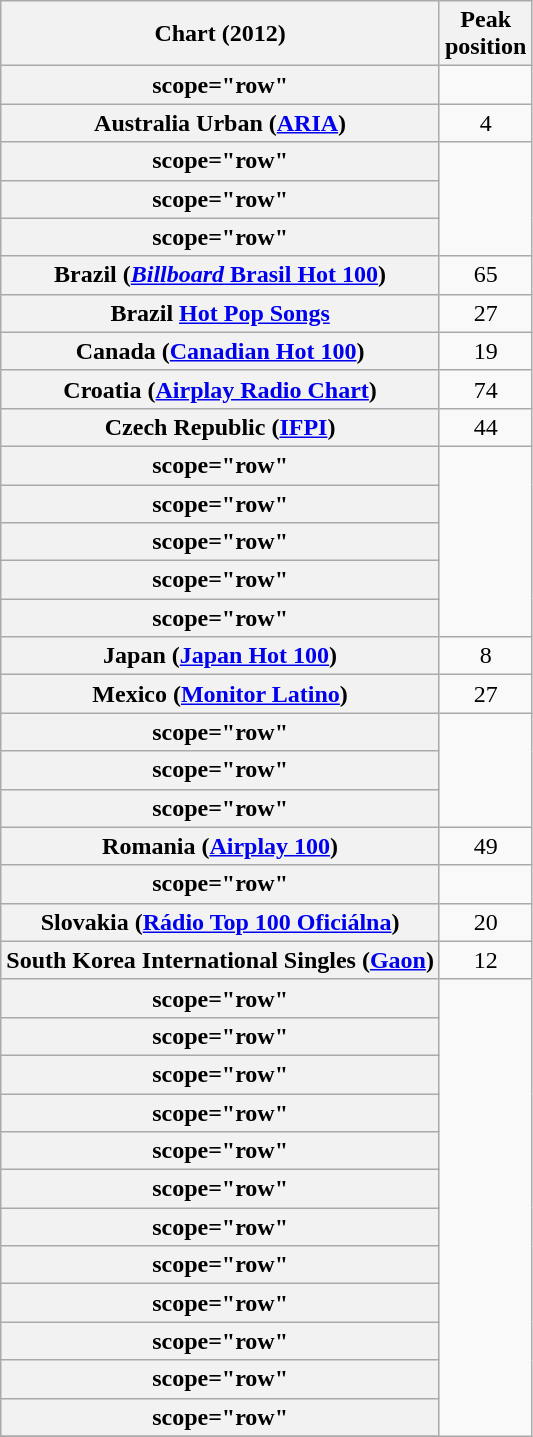<table class="wikitable sortable plainrowheaders" style="text-align:center;">
<tr>
<th scope="col">Chart (2012)</th>
<th scope="col">Peak<br>position</th>
</tr>
<tr>
<th>scope="row"</th>
</tr>
<tr>
<th scope="row">Australia Urban (<a href='#'>ARIA</a>)</th>
<td style="text-align:center;">4</td>
</tr>
<tr>
<th>scope="row"</th>
</tr>
<tr>
<th>scope="row"</th>
</tr>
<tr>
<th>scope="row"</th>
</tr>
<tr>
<th scope="row">Brazil (<a href='#'><em>Billboard</em> Brasil Hot 100</a>)</th>
<td style="text-align:center;">65</td>
</tr>
<tr>
<th scope="row">Brazil <a href='#'>Hot Pop Songs</a></th>
<td style="text-align:center;">27</td>
</tr>
<tr>
<th scope="row">Canada (<a href='#'>Canadian Hot 100</a>)</th>
<td style="text-align:center;">19</td>
</tr>
<tr>
<th scope="row">Croatia (<a href='#'>Airplay Radio Chart</a>)</th>
<td style="text-align:center;">74</td>
</tr>
<tr>
<th scope="row">Czech Republic (<a href='#'>IFPI</a>)</th>
<td style="text-align:center;">44</td>
</tr>
<tr>
<th>scope="row"</th>
</tr>
<tr>
<th>scope="row"</th>
</tr>
<tr>
<th>scope="row"</th>
</tr>
<tr>
<th>scope="row"</th>
</tr>
<tr>
<th>scope="row"</th>
</tr>
<tr>
<th scope="row">Japan (<a href='#'>Japan Hot 100</a>)</th>
<td style="text-align:center;">8</td>
</tr>
<tr>
<th scope="row">Mexico (<a href='#'>Monitor Latino</a>)</th>
<td style="text-align:center;">27</td>
</tr>
<tr>
<th>scope="row"</th>
</tr>
<tr>
<th>scope="row"</th>
</tr>
<tr>
<th>scope="row"</th>
</tr>
<tr>
<th scope="row">Romania (<a href='#'>Airplay 100</a>)</th>
<td style="text-align:center;">49</td>
</tr>
<tr>
<th>scope="row"</th>
</tr>
<tr>
<th scope="row">Slovakia (<a href='#'>Rádio Top 100 Oficiálna</a>)</th>
<td style="text-align:center;">20</td>
</tr>
<tr>
<th scope="row">South Korea International Singles (<a href='#'>Gaon</a>)</th>
<td style="text-align:center;">12</td>
</tr>
<tr>
<th>scope="row"</th>
</tr>
<tr>
<th>scope="row"</th>
</tr>
<tr>
<th>scope="row"</th>
</tr>
<tr>
<th>scope="row"</th>
</tr>
<tr>
<th>scope="row"</th>
</tr>
<tr>
<th>scope="row"</th>
</tr>
<tr>
<th>scope="row"</th>
</tr>
<tr>
<th>scope="row"</th>
</tr>
<tr>
<th>scope="row"</th>
</tr>
<tr>
<th>scope="row"</th>
</tr>
<tr>
<th>scope="row"</th>
</tr>
<tr>
<th>scope="row"</th>
</tr>
<tr>
</tr>
</table>
